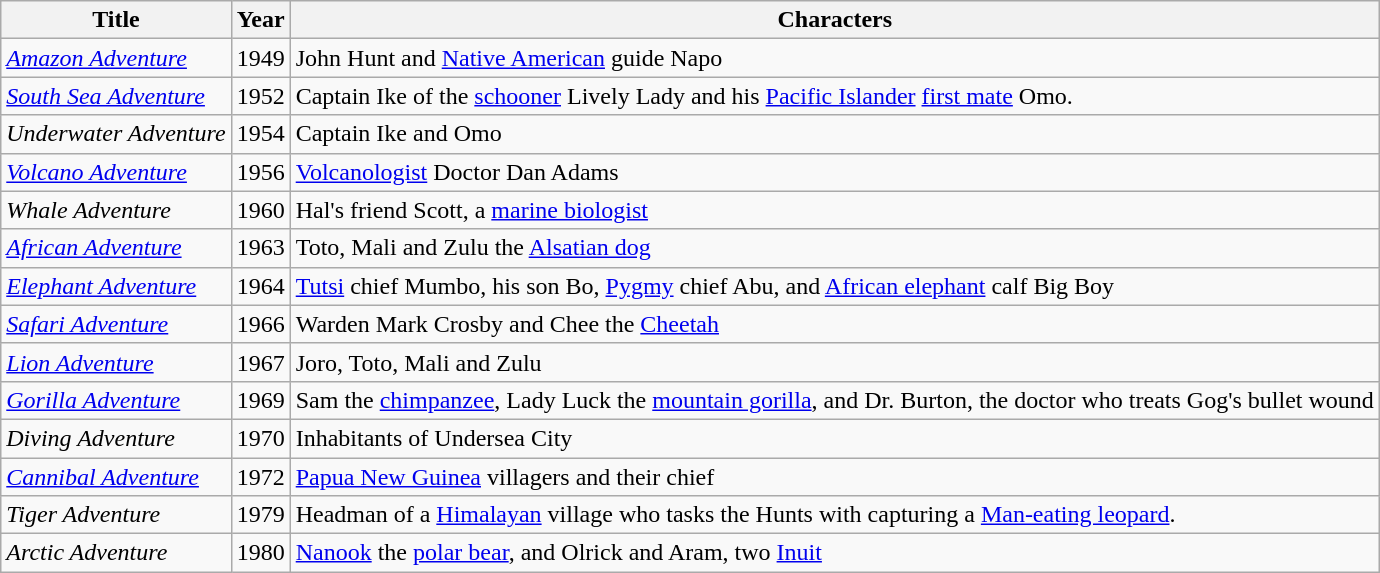<table class="wikitable sortable">
<tr>
<th scope="col">Title</th>
<th scope="col">Year</th>
<th scope="col">Characters</th>
</tr>
<tr>
<td style="white-space: nowrap;"><em><a href='#'>Amazon Adventure</a></em></td>
<td>1949</td>
<td>John Hunt and <a href='#'>Native American</a> guide Napo</td>
</tr>
<tr>
<td style="white-space: nowrap;"><em><a href='#'>South Sea Adventure</a></em></td>
<td>1952</td>
<td>Captain Ike of the <a href='#'>schooner</a> Lively Lady and his <a href='#'>Pacific Islander</a> <a href='#'>first mate</a> Omo.</td>
</tr>
<tr>
<td style="white-space: nowrap;"><em>Underwater Adventure</em></td>
<td>1954</td>
<td>Captain Ike and Omo</td>
</tr>
<tr>
<td style="white-space: nowrap;"><em><a href='#'>Volcano Adventure</a></em></td>
<td>1956</td>
<td><a href='#'>Volcanologist</a> Doctor Dan Adams</td>
</tr>
<tr>
<td style="white-space: nowrap;"><em>Whale Adventure</em></td>
<td>1960</td>
<td>Hal's friend Scott, a <a href='#'>marine biologist</a></td>
</tr>
<tr>
<td style="white-space: nowrap;"><em><a href='#'>African Adventure</a></em></td>
<td>1963</td>
<td>Toto, Mali and Zulu the <a href='#'>Alsatian dog</a></td>
</tr>
<tr>
<td style="white-space: nowrap;"><em><a href='#'>Elephant Adventure</a></em></td>
<td>1964</td>
<td><a href='#'>Tutsi</a> chief Mumbo, his son Bo, <a href='#'>Pygmy</a> chief Abu, and <a href='#'>African elephant</a> calf Big Boy</td>
</tr>
<tr>
<td style="white-space: nowrap;"><em><a href='#'>Safari Adventure</a></em></td>
<td>1966</td>
<td>Warden Mark Crosby and Chee the <a href='#'>Cheetah</a></td>
</tr>
<tr>
<td style="white-space: nowrap;"><em><a href='#'>Lion Adventure</a></em></td>
<td>1967</td>
<td>Joro, Toto, Mali and Zulu</td>
</tr>
<tr>
<td style="white-space: nowrap;"><em><a href='#'>Gorilla Adventure</a></em></td>
<td>1969</td>
<td>Sam the <a href='#'>chimpanzee</a>, Lady Luck the <a href='#'>mountain gorilla</a>, and Dr. Burton, the doctor who treats Gog's bullet wound</td>
</tr>
<tr>
<td style="white-space: nowrap;"><em>Diving Adventure</em></td>
<td>1970</td>
<td>Inhabitants of Undersea City</td>
</tr>
<tr>
<td style="white-space: nowrap;"><em><a href='#'>Cannibal Adventure</a></em></td>
<td>1972</td>
<td><a href='#'>Papua New Guinea</a> villagers and their chief</td>
</tr>
<tr>
<td style="white-space: nowrap;"><em>Tiger Adventure</em></td>
<td>1979</td>
<td>Headman of a <a href='#'>Himalayan</a> village who tasks the Hunts with capturing a <a href='#'>Man-eating leopard</a>.</td>
</tr>
<tr>
<td style="white-space: nowrap;"><em>Arctic Adventure</em></td>
<td>1980</td>
<td><a href='#'>Nanook</a> the <a href='#'>polar bear</a>, and Olrick and Aram, two <a href='#'>Inuit</a></td>
</tr>
</table>
